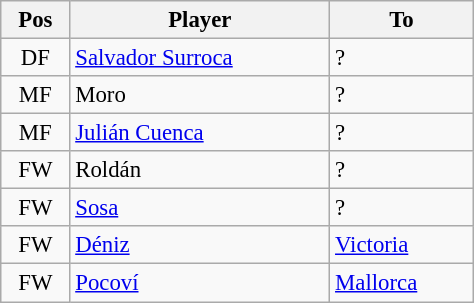<table width=25% class="wikitable" style="text-align:center; font-size:95%; text-align:left">
<tr>
<th><strong>Pos</strong></th>
<th><strong>Player</strong></th>
<th><strong>To</strong></th>
</tr>
<tr --->
<td align=center>DF</td>
<td> <a href='#'>Salvador Surroca</a></td>
<td> ?</td>
</tr>
<tr --->
<td align=center>MF</td>
<td> Moro</td>
<td> ?</td>
</tr>
<tr --->
<td align=center>MF</td>
<td> <a href='#'>Julián Cuenca</a></td>
<td> ?</td>
</tr>
<tr --->
<td align=center>FW</td>
<td> Roldán</td>
<td> ?</td>
</tr>
<tr --->
<td align=center>FW</td>
<td> <a href='#'>Sosa</a></td>
<td> ?</td>
</tr>
<tr --->
<td align=center>FW</td>
<td> <a href='#'>Déniz</a></td>
<td> <a href='#'>Victoria</a></td>
</tr>
<tr --->
<td align=center>FW</td>
<td> <a href='#'>Pocoví</a></td>
<td> <a href='#'>Mallorca</a></td>
</tr>
</table>
